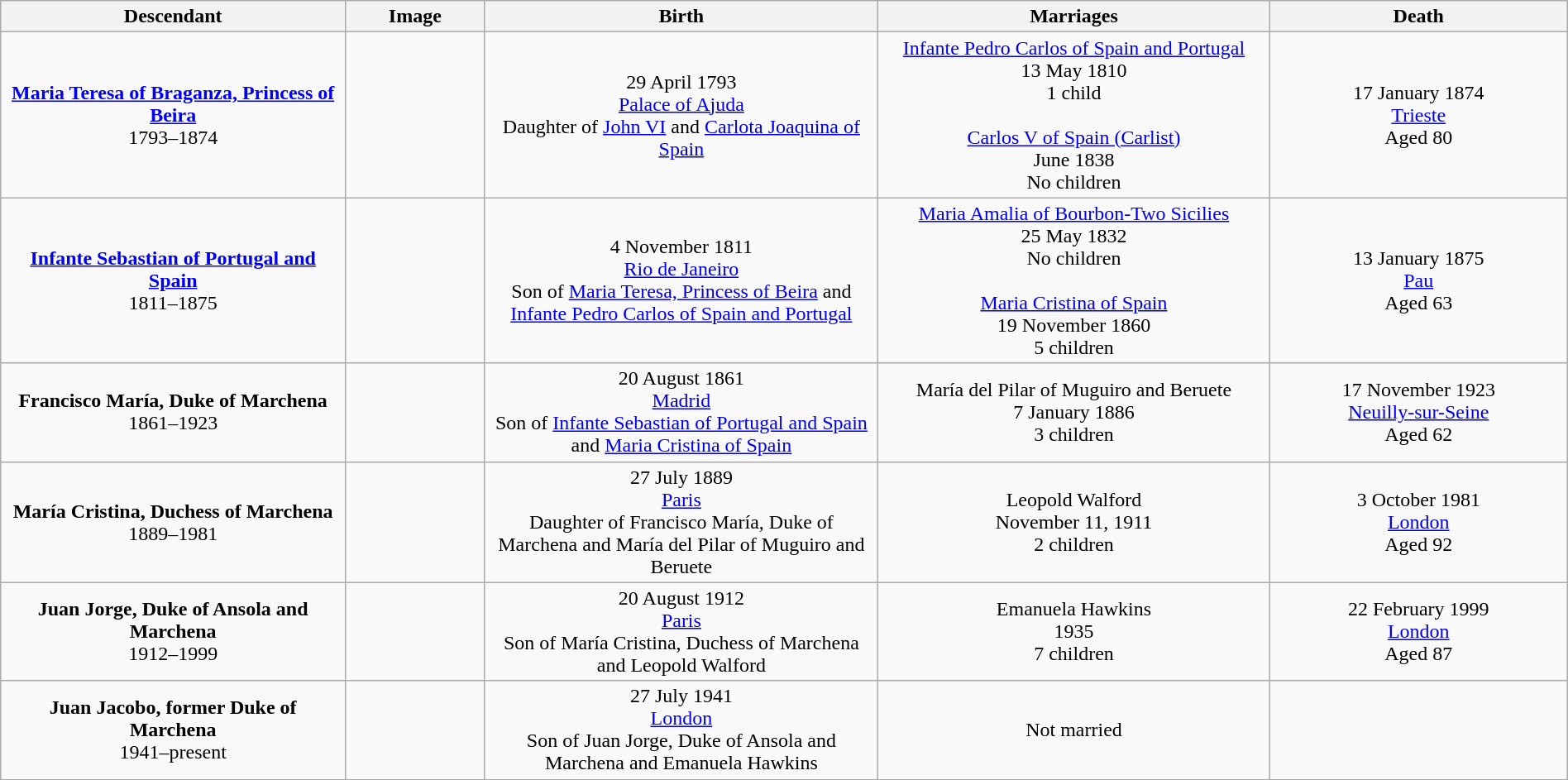<table style="text-align:center; width:100%" class="wikitable">
<tr>
<th width=22%>Descendant</th>
<th width=105px>Image</th>
<th>Birth</th>
<th width=25%>Marriages</th>
<th width=19%>Death</th>
</tr>
<tr>
<td><strong><a href='#'>Maria Teresa of Braganza, Princess of Beira</a></strong><br>1793–1874</td>
<td></td>
<td>29 April 1793<br><a href='#'>Palace of Ajuda</a><br>Daughter of <a href='#'>John VI</a> and <a href='#'>Carlota Joaquina of Spain</a></td>
<td><a href='#'>Infante Pedro Carlos of Spain and Portugal</a><br>13 May 1810<br>1 child<br><br><a href='#'>Carlos V of Spain (Carlist)</a><br>June 1838<br>No children</td>
<td>17 January 1874<br><a href='#'>Trieste</a><br>Aged 80</td>
</tr>
<tr>
<td><strong><a href='#'>Infante Sebastian of Portugal and Spain</a></strong><br>1811–1875</td>
<td></td>
<td>4 November 1811<br><a href='#'>Rio de Janeiro</a><br>Son of <a href='#'>Maria Teresa, Princess of Beira</a> and <a href='#'>Infante Pedro Carlos of Spain and Portugal</a></td>
<td><a href='#'>Maria Amalia of Bourbon-Two Sicilies</a><br>25 May 1832<br>No children<br><br><a href='#'>Maria Cristina of Spain</a><br>19 November 1860<br>5 children</td>
<td>13 January 1875<br><a href='#'>Pau</a><br>Aged 63</td>
</tr>
<tr>
<td><strong>Francisco María, Duke of Marchena</strong><br>1861–1923</td>
<td></td>
<td>20 August 1861<br><a href='#'>Madrid</a><br>Son of <a href='#'>Infante Sebastian of Portugal and Spain</a> and <a href='#'>Maria Cristina of Spain</a></td>
<td>María del Pilar of Muguiro and Beruete<br>7 January 1886<br>3 children</td>
<td>17 November 1923<br><a href='#'>Neuilly-sur-Seine</a><br>Aged 62</td>
</tr>
<tr>
<td><strong>María Cristina, Duchess of Marchena</strong><br>1889–1981</td>
<td></td>
<td>27 July 1889<br><a href='#'>Paris</a><br>Daughter of Francisco María, Duke of Marchena and María del Pilar of Muguiro and Beruete</td>
<td>Leopold Walford<br>November 11, 1911<br>2 children</td>
<td>3 October 1981<br><a href='#'>London</a><br>Aged 92</td>
</tr>
<tr>
<td><strong>Juan Jorge, Duke of Ansola and Marchena</strong><br>1912–1999</td>
<td></td>
<td>20 August 1912<br><a href='#'>Paris</a><br>Son of María Cristina, Duchess of Marchena and Leopold Walford</td>
<td>Emanuela Hawkins<br>1935<br>7 children</td>
<td>22 February 1999<br><a href='#'>London</a><br>Aged 87</td>
</tr>
<tr>
<td><strong>Juan Jacobo, former Duke of Marchena</strong><br>1941–present</td>
<td></td>
<td>27 July 1941<br><a href='#'>London</a><br>Son of Juan Jorge, Duke of Ansola and Marchena and Emanuela Hawkins</td>
<td>Not married</td>
<td></td>
</tr>
</table>
